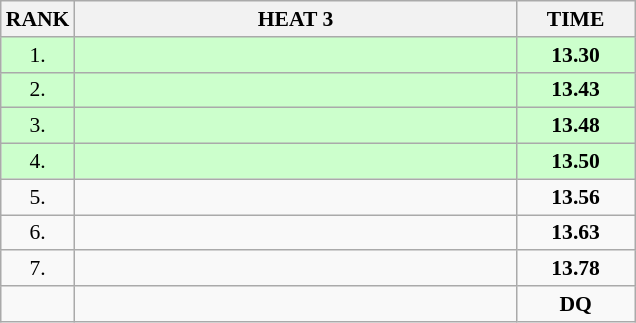<table class="wikitable" style="border-collapse: collapse; font-size: 90%;">
<tr>
<th>RANK</th>
<th style="width: 20em">HEAT 3</th>
<th style="width: 5em">TIME</th>
</tr>
<tr style="background:#ccffcc;">
<td align="center">1.</td>
<td></td>
<td align="center"><strong>13.30</strong></td>
</tr>
<tr style="background:#ccffcc;">
<td align="center">2.</td>
<td></td>
<td align="center"><strong>13.43</strong></td>
</tr>
<tr style="background:#ccffcc;">
<td align="center">3.</td>
<td></td>
<td align="center"><strong>13.48</strong></td>
</tr>
<tr style="background:#ccffcc;">
<td align="center">4.</td>
<td></td>
<td align="center"><strong>13.50</strong></td>
</tr>
<tr>
<td align="center">5.</td>
<td></td>
<td align="center"><strong>13.56</strong></td>
</tr>
<tr>
<td align="center">6.</td>
<td></td>
<td align="center"><strong>13.63</strong></td>
</tr>
<tr>
<td align="center">7.</td>
<td></td>
<td align="center"><strong>13.78</strong></td>
</tr>
<tr>
<td align="center"></td>
<td></td>
<td align="center"><strong>DQ</strong></td>
</tr>
</table>
